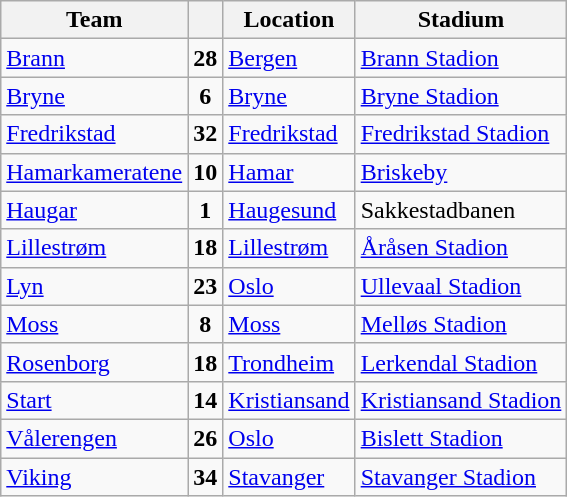<table class="wikitable sortable" border="1">
<tr>
<th>Team</th>
<th></th>
<th>Location</th>
<th>Stadium</th>
</tr>
<tr>
<td><a href='#'>Brann</a></td>
<td align="center"><strong>28</strong></td>
<td><a href='#'>Bergen</a></td>
<td><a href='#'>Brann Stadion</a></td>
</tr>
<tr>
<td><a href='#'>Bryne</a></td>
<td align="center"><strong>6</strong></td>
<td><a href='#'>Bryne</a></td>
<td><a href='#'>Bryne Stadion</a></td>
</tr>
<tr>
<td><a href='#'>Fredrikstad</a></td>
<td align="center"><strong>32</strong></td>
<td><a href='#'>Fredrikstad</a></td>
<td><a href='#'>Fredrikstad Stadion</a></td>
</tr>
<tr>
<td><a href='#'>Hamarkameratene</a></td>
<td align="center"><strong>10</strong></td>
<td><a href='#'>Hamar</a></td>
<td><a href='#'>Briskeby</a></td>
</tr>
<tr>
<td><a href='#'>Haugar</a></td>
<td align="center"><strong>1</strong></td>
<td><a href='#'>Haugesund</a></td>
<td>Sakkestadbanen</td>
</tr>
<tr>
<td><a href='#'>Lillestrøm</a></td>
<td align="center"><strong>18</strong></td>
<td><a href='#'>Lillestrøm</a></td>
<td><a href='#'>Åråsen Stadion</a></td>
</tr>
<tr>
<td><a href='#'>Lyn</a></td>
<td align="center"><strong>23</strong></td>
<td><a href='#'>Oslo</a></td>
<td><a href='#'>Ullevaal Stadion</a></td>
</tr>
<tr>
<td><a href='#'>Moss</a></td>
<td align="center"><strong>8</strong></td>
<td><a href='#'>Moss</a></td>
<td><a href='#'>Melløs Stadion</a></td>
</tr>
<tr>
<td><a href='#'>Rosenborg</a></td>
<td align="center"><strong>18</strong></td>
<td><a href='#'>Trondheim</a></td>
<td><a href='#'>Lerkendal Stadion</a></td>
</tr>
<tr>
<td><a href='#'>Start</a></td>
<td align="center"><strong>14</strong></td>
<td><a href='#'>Kristiansand</a></td>
<td><a href='#'>Kristiansand Stadion</a></td>
</tr>
<tr>
<td><a href='#'>Vålerengen</a></td>
<td align="center"><strong>26</strong></td>
<td><a href='#'>Oslo</a></td>
<td><a href='#'>Bislett Stadion</a></td>
</tr>
<tr>
<td><a href='#'>Viking</a></td>
<td align="center"><strong>34</strong></td>
<td><a href='#'>Stavanger</a></td>
<td><a href='#'>Stavanger Stadion</a></td>
</tr>
</table>
